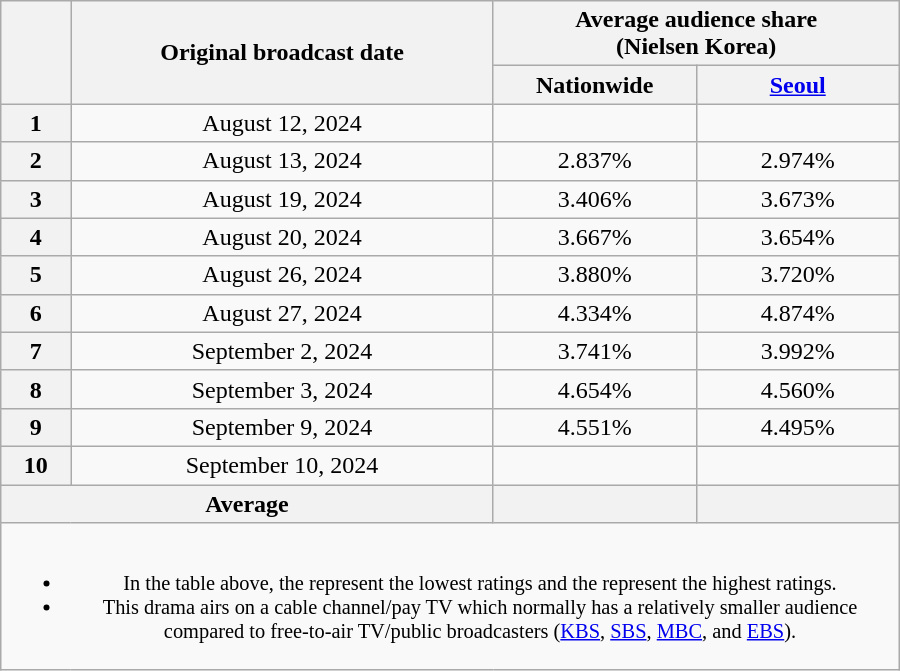<table class="wikitable" style="margin-left:auto; margin-right:auto; width:600px; text-align:center">
<tr>
<th scope="col" rowspan="2"></th>
<th scope="col" rowspan="2">Original broadcast date</th>
<th scope="col" colspan="2">Average audience share<br>(Nielsen Korea)</th>
</tr>
<tr>
<th scope="col" style="width:8em">Nationwide</th>
<th scope="col" style="width:8em"><a href='#'>Seoul</a></th>
</tr>
<tr>
<th scope="col">1</th>
<td>August 12, 2024</td>
<td><strong></strong> </td>
<td><strong></strong> </td>
</tr>
<tr>
<th scope="col">2</th>
<td>August 13, 2024</td>
<td>2.837% </td>
<td>2.974% </td>
</tr>
<tr>
<th scope="col">3</th>
<td>August 19, 2024</td>
<td>3.406% </td>
<td>3.673% </td>
</tr>
<tr>
<th scope="col">4</th>
<td>August 20, 2024</td>
<td>3.667% </td>
<td>3.654% </td>
</tr>
<tr>
<th scope="col">5</th>
<td>August 26, 2024</td>
<td>3.880% </td>
<td>3.720% </td>
</tr>
<tr>
<th scope="col">6</th>
<td>August 27, 2024</td>
<td>4.334% </td>
<td>4.874% </td>
</tr>
<tr>
<th scope="col">7</th>
<td>September 2, 2024</td>
<td>3.741% </td>
<td>3.992% </td>
</tr>
<tr>
<th scope="col">8</th>
<td>September 3, 2024</td>
<td>4.654% </td>
<td>4.560% </td>
</tr>
<tr>
<th scope="col">9</th>
<td>September 9, 2024</td>
<td>4.551% </td>
<td>4.495% </td>
</tr>
<tr>
<th scope="col">10</th>
<td>September 10, 2024</td>
<td><strong></strong> </td>
<td><strong></strong> </td>
</tr>
<tr>
<th scope="col" colspan="2">Average</th>
<th scope="col"></th>
<th scope="col"></th>
</tr>
<tr>
<td colspan="4" style="font-size:85%"><br><ul><li>In the table above, the <strong></strong> represent the lowest ratings and the <strong></strong> represent the highest ratings.</li><li>This drama airs on a cable channel/pay TV which normally has a relatively smaller audience compared to free-to-air TV/public broadcasters (<a href='#'>KBS</a>, <a href='#'>SBS</a>, <a href='#'>MBC</a>, and <a href='#'>EBS</a>).</li></ul></td>
</tr>
</table>
